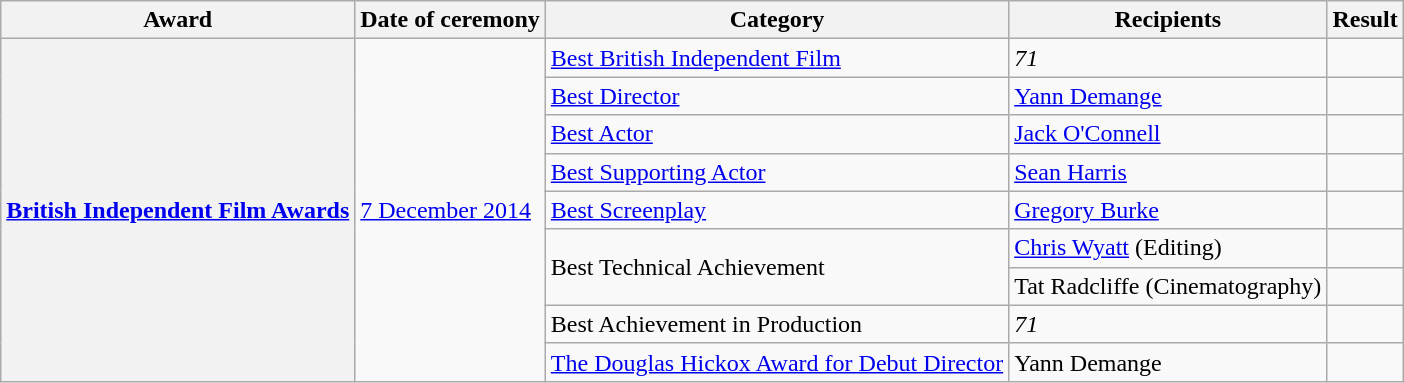<table class="wikitable plainrowheaders sortable">
<tr>
<th scope="col">Award</th>
<th scope="col">Date of ceremony</th>
<th scope="col">Category</th>
<th scope="col">Recipients</th>
<th scope="col">Result</th>
</tr>
<tr>
<th scope="row" rowspan="9"><a href='#'>British Independent Film Awards</a></th>
<td rowspan="9"><a href='#'>7 December 2014</a></td>
<td><a href='#'>Best British Independent Film</a></td>
<td><em>71</em></td>
<td></td>
</tr>
<tr>
<td><a href='#'>Best Director</a></td>
<td><a href='#'>Yann Demange</a></td>
<td></td>
</tr>
<tr>
<td><a href='#'>Best Actor</a></td>
<td><a href='#'>Jack O'Connell</a></td>
<td></td>
</tr>
<tr>
<td><a href='#'>Best Supporting Actor</a></td>
<td><a href='#'>Sean Harris</a></td>
<td></td>
</tr>
<tr>
<td><a href='#'>Best Screenplay</a></td>
<td><a href='#'>Gregory Burke</a></td>
<td></td>
</tr>
<tr>
<td rowspan="2">Best Technical Achievement</td>
<td><a href='#'>Chris Wyatt</a> (Editing)</td>
<td></td>
</tr>
<tr>
<td>Tat Radcliffe (Cinematography)</td>
<td></td>
</tr>
<tr>
<td>Best Achievement in Production</td>
<td><em>71</em></td>
<td></td>
</tr>
<tr>
<td><a href='#'>The Douglas Hickox Award for Debut Director</a></td>
<td>Yann Demange</td>
<td></td>
</tr>
</table>
